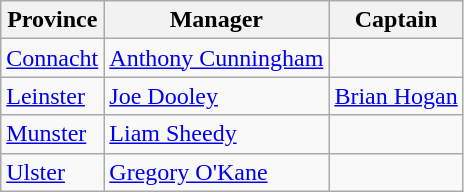<table class="wikitable">
<tr>
<th>Province</th>
<th>Manager</th>
<th>Captain</th>
</tr>
<tr>
<td> <a href='#'>Connacht</a></td>
<td><a href='#'>Anthony Cunningham</a></td>
<td></td>
</tr>
<tr>
<td> <a href='#'>Leinster</a></td>
<td><a href='#'>Joe Dooley</a></td>
<td><a href='#'>Brian Hogan</a></td>
</tr>
<tr>
<td> <a href='#'>Munster</a></td>
<td><a href='#'>Liam Sheedy</a></td>
<td></td>
</tr>
<tr>
<td> <a href='#'>Ulster</a></td>
<td><a href='#'>Gregory O'Kane</a></td>
<td></td>
</tr>
</table>
